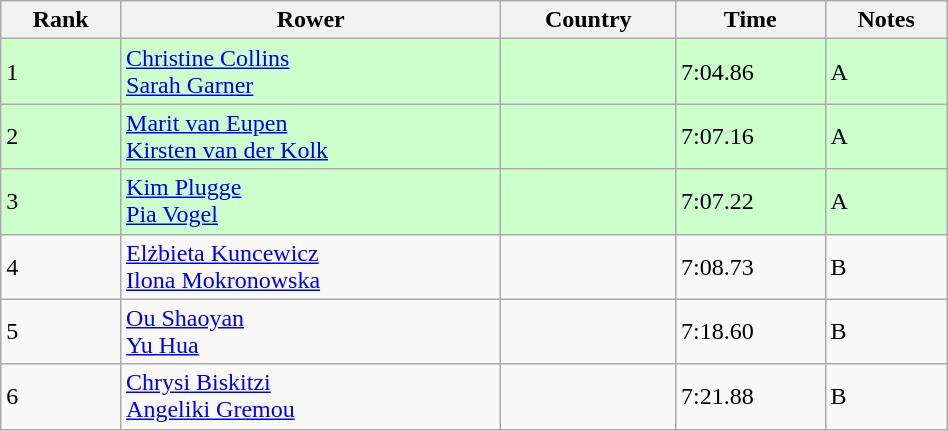<table class="wikitable sortable" width=50%>
<tr>
<th>Rank</th>
<th>Rower</th>
<th>Country</th>
<th>Time</th>
<th>Notes</th>
</tr>
<tr bgcolor=ccffcc>
<td>1</td>
<td><a href='#'>Christine Collins</a><br><a href='#'>Sarah Garner</a></td>
<td></td>
<td>7:04.86</td>
<td>A</td>
</tr>
<tr bgcolor=ccffcc>
<td>2</td>
<td><a href='#'>Marit van Eupen</a><br><a href='#'>Kirsten van der Kolk</a></td>
<td></td>
<td>7:07.16</td>
<td>A</td>
</tr>
<tr bgcolor=ccffcc>
<td>3</td>
<td><a href='#'>Kim Plugge</a><br><a href='#'>Pia Vogel</a></td>
<td></td>
<td>7:07.22</td>
<td>A</td>
</tr>
<tr>
<td>4</td>
<td><a href='#'>Elżbieta Kuncewicz</a><br><a href='#'>Ilona Mokronowska</a></td>
<td></td>
<td>7:08.73</td>
<td>B</td>
</tr>
<tr>
<td>5</td>
<td><a href='#'>Ou Shaoyan</a><br><a href='#'>Yu Hua</a></td>
<td></td>
<td>7:18.60</td>
<td>B</td>
</tr>
<tr>
<td>6</td>
<td><a href='#'>Chrysi Biskitzi</a><br><a href='#'>Angeliki Gremou</a></td>
<td></td>
<td>7:21.88</td>
<td>B</td>
</tr>
</table>
